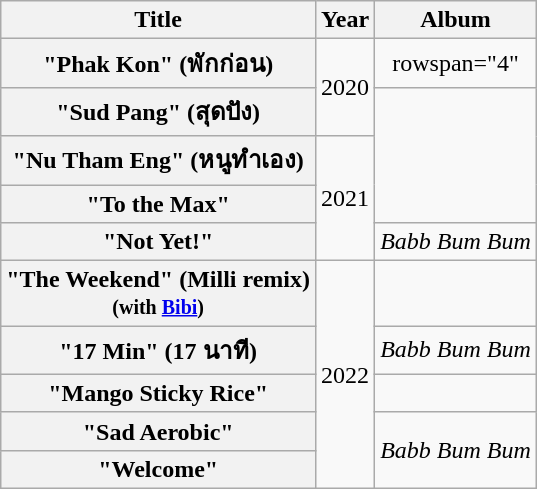<table class="wikitable plainrowheaders" style="text-align:center;">
<tr>
<th>Title</th>
<th>Year</th>
<th>Album</th>
</tr>
<tr>
<th scope="row">"Phak Kon" (พักก่อน)</th>
<td rowspan="2">2020</td>
<td>rowspan="4" </td>
</tr>
<tr>
<th scope="row">"Sud Pang" (สุดปัง)</th>
</tr>
<tr>
<th scope="row">"Nu Tham Eng" (หนูทำเอง)</th>
<td rowspan="3">2021</td>
</tr>
<tr>
<th scope="row">"To the Max"</th>
</tr>
<tr>
<th scope="row">"Not Yet!"</th>
<td><em>Babb Bum Bum</em></td>
</tr>
<tr>
<th scope="row">"The Weekend" (Milli remix)<br><small>(with <a href='#'>Bibi</a>)</small></th>
<td rowspan="5">2022</td>
<td></td>
</tr>
<tr>
<th scope="row">"17 Min" (17 นาที)</th>
<td><em>Babb Bum Bum</em></td>
</tr>
<tr>
<th scope="row">"Mango Sticky Rice"</th>
<td></td>
</tr>
<tr>
<th scope="row">"Sad Aerobic"</th>
<td rowspan="2"><em>Babb Bum Bum</em></td>
</tr>
<tr>
<th scope="row">"Welcome"</th>
</tr>
</table>
